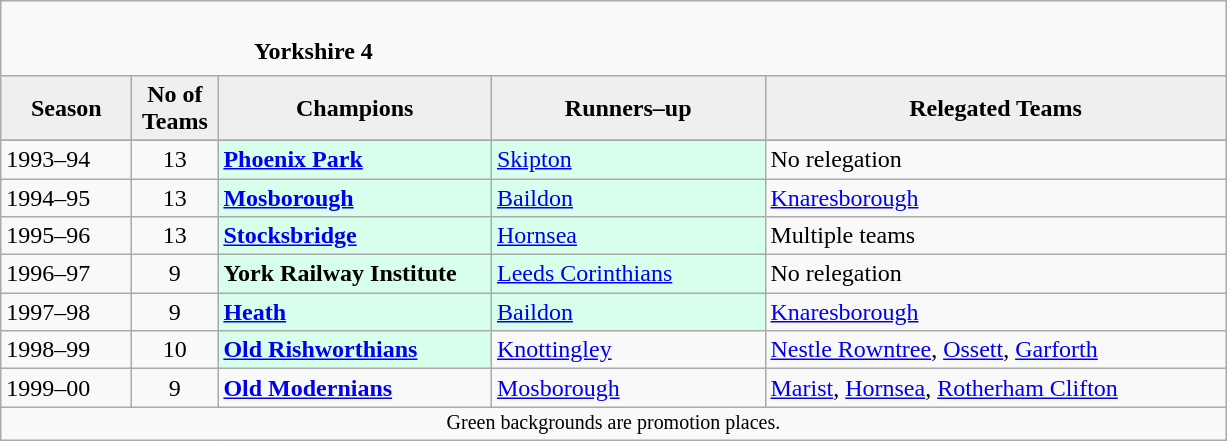<table class="wikitable" style="text-align: left;">
<tr>
<td colspan="11" cellpadding="0" cellspacing="0"><br><table border="0" style="width:100%;" cellpadding="0" cellspacing="0">
<tr>
<td style="width:20%; border:0;"></td>
<td style="border:0;"><strong>Yorkshire 4</strong></td>
<td style="width:20%; border:0;"></td>
</tr>
</table>
</td>
</tr>
<tr>
<th style="background:#efefef; width:80px;">Season</th>
<th style="background:#efefef; width:50px;">No of Teams</th>
<th style="background:#efefef; width:175px;">Champions</th>
<th style="background:#efefef; width:175px;">Runners–up</th>
<th style="background:#efefef; width:300px;">Relegated Teams</th>
</tr>
<tr align=left>
</tr>
<tr>
<td>1993–94</td>
<td style="text-align: center;">13</td>
<td style="background:#d8ffeb;"><strong><a href='#'>Phoenix Park</a></strong></td>
<td style="background:#d8ffeb;"><a href='#'>Skipton</a></td>
<td>No relegation</td>
</tr>
<tr>
<td>1994–95</td>
<td style="text-align: center;">13</td>
<td style="background:#d8ffeb;"><strong><a href='#'>Mosborough</a></strong></td>
<td style="background:#d8ffeb;"><a href='#'>Baildon</a></td>
<td><a href='#'>Knaresborough</a></td>
</tr>
<tr>
<td>1995–96</td>
<td style="text-align: center;">13</td>
<td style="background:#d8ffeb;"><strong><a href='#'>Stocksbridge</a></strong></td>
<td style="background:#d8ffeb;"><a href='#'>Hornsea</a></td>
<td>Multiple teams</td>
</tr>
<tr>
<td>1996–97</td>
<td style="text-align: center;">9</td>
<td style="background:#d8ffeb;"><strong>York Railway Institute</strong></td>
<td style="background:#d8ffeb;"><a href='#'>Leeds Corinthians</a></td>
<td>No relegation</td>
</tr>
<tr>
<td>1997–98</td>
<td style="text-align: center;">9</td>
<td style="background:#d8ffeb;"><strong><a href='#'>Heath</a></strong></td>
<td style="background:#d8ffeb;"><a href='#'>Baildon</a></td>
<td><a href='#'>Knaresborough</a></td>
</tr>
<tr>
<td>1998–99</td>
<td style="text-align: center;">10</td>
<td style="background:#d8ffeb;"><strong><a href='#'>Old Rishworthians</a></strong></td>
<td><a href='#'>Knottingley</a></td>
<td><a href='#'>Nestle Rowntree</a>, <a href='#'>Ossett</a>, <a href='#'>Garforth</a></td>
</tr>
<tr>
<td>1999–00</td>
<td style="text-align: center;">9</td>
<td><strong><a href='#'>Old Modernians</a></strong></td>
<td><a href='#'>Mosborough</a></td>
<td><a href='#'>Marist</a>, <a href='#'>Hornsea</a>, <a href='#'>Rotherham Clifton</a></td>
</tr>
<tr>
<td colspan="15"  style="border:0; font-size:smaller; text-align:center;">Green backgrounds are promotion places.</td>
</tr>
</table>
